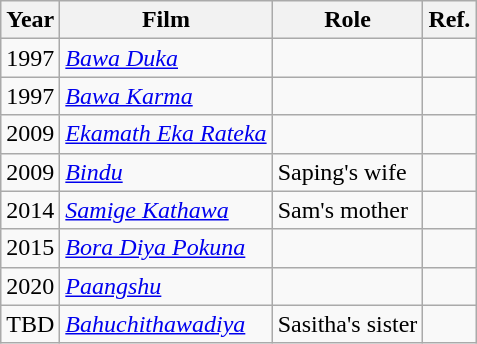<table class="wikitable">
<tr>
<th>Year</th>
<th>Film</th>
<th>Role</th>
<th>Ref.</th>
</tr>
<tr>
<td>1997</td>
<td><em><a href='#'>Bawa Duka</a></em></td>
<td></td>
<td></td>
</tr>
<tr>
<td>1997</td>
<td><em><a href='#'>Bawa Karma</a></em></td>
<td></td>
<td></td>
</tr>
<tr>
<td>2009</td>
<td><em><a href='#'>Ekamath Eka Rateka</a></em></td>
<td></td>
<td></td>
</tr>
<tr>
<td>2009</td>
<td><em><a href='#'>Bindu</a></em></td>
<td>Saping's wife</td>
<td></td>
</tr>
<tr>
<td>2014</td>
<td><em><a href='#'>Samige Kathawa</a></em></td>
<td>Sam's mother</td>
<td></td>
</tr>
<tr>
<td>2015</td>
<td><em><a href='#'>Bora Diya Pokuna</a></em></td>
<td></td>
<td></td>
</tr>
<tr>
<td>2020</td>
<td><em><a href='#'>Paangshu</a></em></td>
<td></td>
<td></td>
</tr>
<tr>
<td>TBD</td>
<td><em><a href='#'>Bahuchithawadiya</a></em></td>
<td>Sasitha's sister</td>
<td></td>
</tr>
</table>
